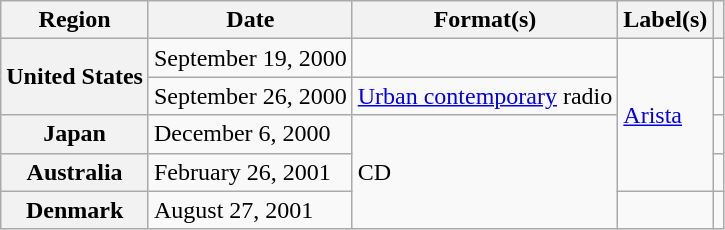<table class="wikitable plainrowheaders">
<tr>
<th scope="col">Region</th>
<th scope="col">Date</th>
<th scope="col">Format(s)</th>
<th scope="col">Label(s)</th>
<th scope="col"></th>
</tr>
<tr>
<th scope="row" rowspan="2">United States</th>
<td>September 19, 2000</td>
<td></td>
<td rowspan="4"><a href='#'>Arista</a></td>
<td align="center"></td>
</tr>
<tr>
<td>September 26, 2000</td>
<td><a href='#'>Urban contemporary</a> radio</td>
<td align="center"></td>
</tr>
<tr>
<th scope="row">Japan</th>
<td>December 6, 2000</td>
<td rowspan="3">CD</td>
<td align="center"></td>
</tr>
<tr>
<th scope="row">Australia</th>
<td>February 26, 2001</td>
<td align="center"></td>
</tr>
<tr>
<th scope="row">Denmark</th>
<td>August 27, 2001</td>
<td></td>
<td align="center"></td>
</tr>
</table>
